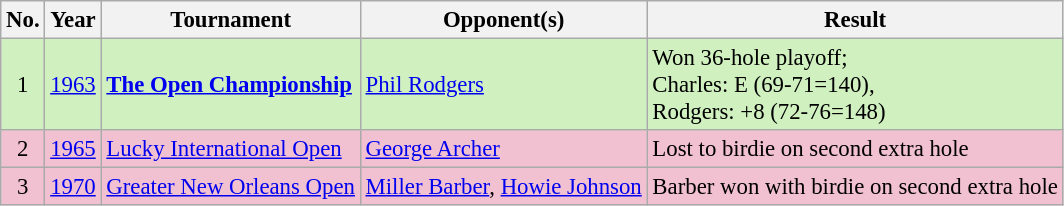<table class="wikitable" style="font-size:95%;">
<tr>
<th>No.</th>
<th>Year</th>
<th>Tournament</th>
<th>Opponent(s)</th>
<th>Result</th>
</tr>
<tr style="background:#D0F0C0;">
<td align=center>1</td>
<td><a href='#'>1963</a></td>
<td><strong><a href='#'>The Open Championship</a></strong></td>
<td> <a href='#'>Phil Rodgers</a></td>
<td>Won 36-hole playoff;<br>Charles: E (69-71=140),<br>Rodgers: +8 (72-76=148)</td>
</tr>
<tr style="background:#F2C1D1;">
<td align=center>2</td>
<td><a href='#'>1965</a></td>
<td><a href='#'>Lucky International Open</a></td>
<td> <a href='#'>George Archer</a></td>
<td>Lost to birdie on second extra hole</td>
</tr>
<tr style="background:#F2C1D1;">
<td align=center>3</td>
<td><a href='#'>1970</a></td>
<td><a href='#'>Greater New Orleans Open</a></td>
<td> <a href='#'>Miller Barber</a>,  <a href='#'>Howie Johnson</a></td>
<td>Barber won with birdie on second extra hole</td>
</tr>
</table>
